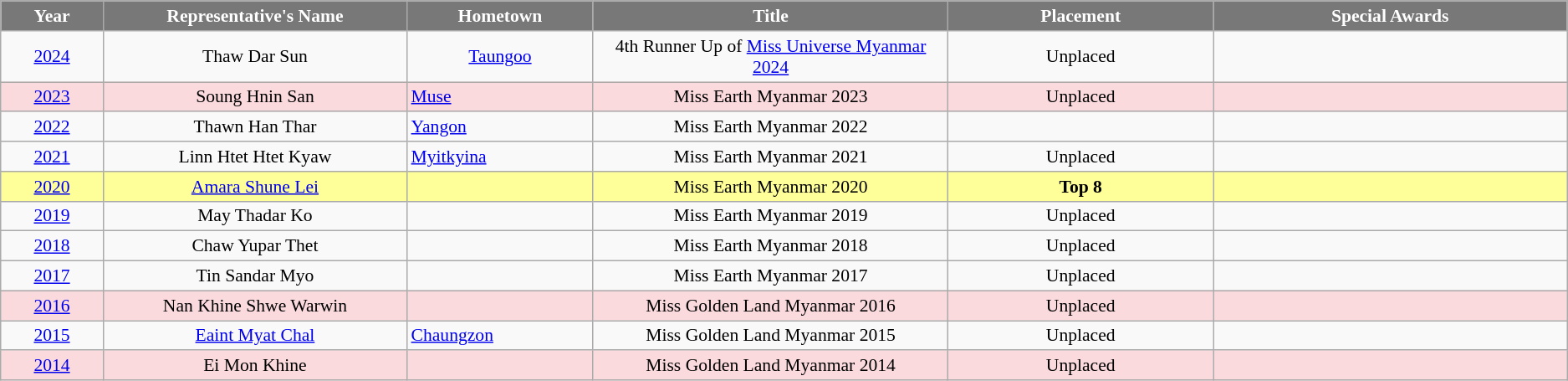<table class="wikitable sortable" style="font-size: 90%; text-align:center">
<tr>
<th width="80" style="background-color:#787878;color:#FFFFFF;">Year</th>
<th width="250" style="background-color:#787878;color:#FFFFFF;">Representative's Name</th>
<th width="150" style="background-color:#787878;color:#FFFFFF;">Hometown</th>
<th width="300" style="background-color:#787878;color:#FFFFFF;">Title</th>
<th width="220" style="background-color:#787878;color:#FFFFFF;">Placement</th>
<th width="300" style="background-color:#787878;color:#FFFFFF;">Special Awards</th>
</tr>
<tr>
<td><a href='#'>2024</a></td>
<td>Thaw Dar Sun</td>
<td> <a href='#'>Taungoo</a></td>
<td>4th Runner Up of <a href='#'>Miss Universe Myanmar 2024</a></td>
<td>Unplaced</td>
<td></td>
</tr>
<tr style="background-color:#FADADD; ">
<td><a href='#'>2023</a></td>
<td>Soung Hnin San</td>
<td align=left> <a href='#'>Muse</a></td>
<td>Miss Earth Myanmar 2023</td>
<td>Unplaced</td>
<td style="background:;"></td>
</tr>
<tr>
<td><a href='#'>2022</a></td>
<td>Thawn Han Thar</td>
<td align=left> <a href='#'>Yangon</a></td>
<td>Miss Earth Myanmar 2022</td>
<td></td>
<td></td>
</tr>
<tr>
<td><a href='#'>2021</a></td>
<td>Linn Htet Htet Kyaw</td>
<td align=left> <a href='#'>Myitkyina</a></td>
<td>Miss Earth Myanmar 2021</td>
<td>Unplaced</td>
<td></td>
</tr>
<tr style="background-color:#FFFF99;">
<td><a href='#'>2020</a></td>
<td><a href='#'>Amara Shune Lei</a></td>
<td align=left></td>
<td>Miss Earth Myanmar 2020</td>
<td align="center"><strong>Top 8</strong></td>
<td style="background:;"></td>
</tr>
<tr>
<td><a href='#'>2019</a></td>
<td>May Thadar Ko </td>
<td align=left></td>
<td>Miss Earth Myanmar 2019</td>
<td>Unplaced</td>
<td></td>
</tr>
<tr>
<td><a href='#'>2018</a></td>
<td>Chaw Yupar Thet </td>
<td align=left></td>
<td>Miss Earth Myanmar 2018</td>
<td>Unplaced</td>
<td></td>
</tr>
<tr>
<td><a href='#'>2017</a></td>
<td>Tin Sandar Myo </td>
<td align=left></td>
<td>Miss Earth Myanmar 2017</td>
<td align="center">Unplaced</td>
<td></td>
</tr>
<tr style="background-color:#FADADD;">
<td><a href='#'>2016</a></td>
<td>Nan Khine Shwe Warwin </td>
<td align=left></td>
<td>Miss Golden Land Myanmar 2016</td>
<td>Unplaced</td>
<td style="background:;"></td>
</tr>
<tr>
<td><a href='#'>2015</a></td>
<td><a href='#'>Eaint Myat Chal</a></td>
<td align=left> <a href='#'>Chaungzon</a></td>
<td>Miss Golden Land Myanmar 2015</td>
<td>Unplaced</td>
<td></td>
</tr>
<tr style="background-color:#FADADD;">
<td><a href='#'>2014</a></td>
<td>Ei Mon Khine </td>
<td align=left></td>
<td>Miss Golden Land Myanmar 2014</td>
<td>Unplaced</td>
<td style="background:;"></td>
</tr>
</table>
